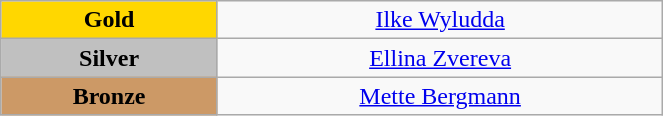<table class="wikitable" style="text-align:center; " width="35%">
<tr>
<td bgcolor="gold"><strong>Gold</strong></td>
<td><a href='#'>Ilke Wyludda</a><br>  <small><em></em></small></td>
</tr>
<tr>
<td bgcolor="silver"><strong>Silver</strong></td>
<td><a href='#'>Ellina Zvereva</a><br>  <small><em></em></small></td>
</tr>
<tr>
<td bgcolor="CC9966"><strong>Bronze</strong></td>
<td><a href='#'>Mette Bergmann</a><br>  <small><em></em></small></td>
</tr>
</table>
